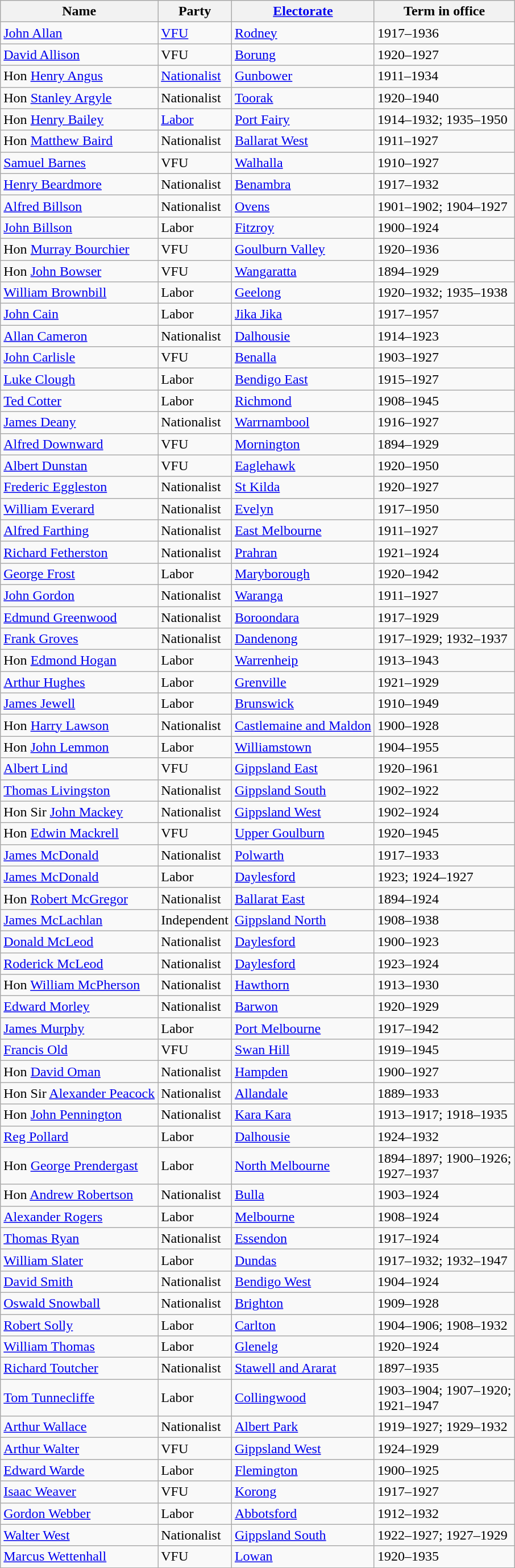<table class="wikitable sortable">
<tr>
<th><strong>Name</strong></th>
<th><strong>Party</strong></th>
<th><strong><a href='#'>Electorate</a></strong></th>
<th><strong>Term in office</strong></th>
</tr>
<tr>
<td><a href='#'>John Allan</a></td>
<td><a href='#'>VFU</a></td>
<td><a href='#'>Rodney</a></td>
<td>1917–1936</td>
</tr>
<tr>
<td><a href='#'>David Allison</a></td>
<td>VFU</td>
<td><a href='#'>Borung</a></td>
<td>1920–1927</td>
</tr>
<tr>
<td>Hon <a href='#'>Henry Angus</a></td>
<td><a href='#'>Nationalist</a></td>
<td><a href='#'>Gunbower</a></td>
<td>1911–1934</td>
</tr>
<tr>
<td>Hon <a href='#'>Stanley Argyle</a></td>
<td>Nationalist</td>
<td><a href='#'>Toorak</a></td>
<td>1920–1940</td>
</tr>
<tr>
<td>Hon <a href='#'>Henry Bailey</a></td>
<td><a href='#'>Labor</a></td>
<td><a href='#'>Port Fairy</a></td>
<td>1914–1932; 1935–1950</td>
</tr>
<tr>
<td>Hon <a href='#'>Matthew Baird</a></td>
<td>Nationalist</td>
<td><a href='#'>Ballarat West</a></td>
<td>1911–1927</td>
</tr>
<tr>
<td><a href='#'>Samuel Barnes</a></td>
<td>VFU</td>
<td><a href='#'>Walhalla</a></td>
<td>1910–1927</td>
</tr>
<tr>
<td><a href='#'>Henry Beardmore</a></td>
<td>Nationalist</td>
<td><a href='#'>Benambra</a></td>
<td>1917–1932</td>
</tr>
<tr>
<td><a href='#'>Alfred Billson</a></td>
<td>Nationalist</td>
<td><a href='#'>Ovens</a></td>
<td>1901–1902; 1904–1927</td>
</tr>
<tr>
<td><a href='#'>John Billson</a></td>
<td>Labor</td>
<td><a href='#'>Fitzroy</a></td>
<td>1900–1924</td>
</tr>
<tr>
<td>Hon <a href='#'>Murray Bourchier</a></td>
<td>VFU</td>
<td><a href='#'>Goulburn Valley</a></td>
<td>1920–1936</td>
</tr>
<tr>
<td>Hon <a href='#'>John Bowser</a></td>
<td>VFU</td>
<td><a href='#'>Wangaratta</a></td>
<td>1894–1929</td>
</tr>
<tr>
<td><a href='#'>William Brownbill</a></td>
<td>Labor</td>
<td><a href='#'>Geelong</a></td>
<td>1920–1932; 1935–1938</td>
</tr>
<tr>
<td><a href='#'>John Cain</a></td>
<td>Labor</td>
<td><a href='#'>Jika Jika</a></td>
<td>1917–1957</td>
</tr>
<tr>
<td><a href='#'>Allan Cameron</a> </td>
<td>Nationalist</td>
<td><a href='#'>Dalhousie</a></td>
<td>1914–1923</td>
</tr>
<tr>
<td><a href='#'>John Carlisle</a></td>
<td>VFU</td>
<td><a href='#'>Benalla</a></td>
<td>1903–1927</td>
</tr>
<tr>
<td><a href='#'>Luke Clough</a></td>
<td>Labor</td>
<td><a href='#'>Bendigo East</a></td>
<td>1915–1927</td>
</tr>
<tr>
<td><a href='#'>Ted Cotter</a></td>
<td>Labor</td>
<td><a href='#'>Richmond</a></td>
<td>1908–1945</td>
</tr>
<tr>
<td><a href='#'>James Deany</a></td>
<td>Nationalist</td>
<td><a href='#'>Warrnambool</a></td>
<td>1916–1927</td>
</tr>
<tr>
<td><a href='#'>Alfred Downward</a></td>
<td>VFU</td>
<td><a href='#'>Mornington</a></td>
<td>1894–1929</td>
</tr>
<tr>
<td><a href='#'>Albert Dunstan</a></td>
<td>VFU</td>
<td><a href='#'>Eaglehawk</a></td>
<td>1920–1950</td>
</tr>
<tr>
<td><a href='#'>Frederic Eggleston</a></td>
<td>Nationalist</td>
<td><a href='#'>St Kilda</a></td>
<td>1920–1927</td>
</tr>
<tr>
<td><a href='#'>William Everard</a></td>
<td>Nationalist</td>
<td><a href='#'>Evelyn</a></td>
<td>1917–1950</td>
</tr>
<tr>
<td><a href='#'>Alfred Farthing</a></td>
<td>Nationalist</td>
<td><a href='#'>East Melbourne</a></td>
<td>1911–1927</td>
</tr>
<tr>
<td><a href='#'>Richard Fetherston</a></td>
<td>Nationalist</td>
<td><a href='#'>Prahran</a></td>
<td>1921–1924</td>
</tr>
<tr>
<td><a href='#'>George Frost</a></td>
<td>Labor</td>
<td><a href='#'>Maryborough</a></td>
<td>1920–1942</td>
</tr>
<tr>
<td><a href='#'>John Gordon</a></td>
<td>Nationalist</td>
<td><a href='#'>Waranga</a></td>
<td>1911–1927</td>
</tr>
<tr>
<td><a href='#'>Edmund Greenwood</a></td>
<td>Nationalist</td>
<td><a href='#'>Boroondara</a></td>
<td>1917–1929</td>
</tr>
<tr>
<td><a href='#'>Frank Groves</a></td>
<td>Nationalist</td>
<td><a href='#'>Dandenong</a></td>
<td>1917–1929; 1932–1937</td>
</tr>
<tr>
<td>Hon <a href='#'>Edmond Hogan</a></td>
<td>Labor</td>
<td><a href='#'>Warrenheip</a></td>
<td>1913–1943</td>
</tr>
<tr>
<td><a href='#'>Arthur Hughes</a></td>
<td>Labor</td>
<td><a href='#'>Grenville</a></td>
<td>1921–1929</td>
</tr>
<tr>
<td><a href='#'>James Jewell</a></td>
<td>Labor</td>
<td><a href='#'>Brunswick</a></td>
<td>1910–1949</td>
</tr>
<tr>
<td>Hon <a href='#'>Harry Lawson</a></td>
<td>Nationalist</td>
<td><a href='#'>Castlemaine and Maldon</a></td>
<td>1900–1928</td>
</tr>
<tr>
<td>Hon <a href='#'>John Lemmon</a></td>
<td>Labor</td>
<td><a href='#'>Williamstown</a></td>
<td>1904–1955</td>
</tr>
<tr>
<td><a href='#'>Albert Lind</a></td>
<td>VFU</td>
<td><a href='#'>Gippsland East</a></td>
<td>1920–1961</td>
</tr>
<tr>
<td><a href='#'>Thomas Livingston</a> </td>
<td>Nationalist</td>
<td><a href='#'>Gippsland South</a></td>
<td>1902–1922</td>
</tr>
<tr>
<td>Hon Sir <a href='#'>John Mackey</a> </td>
<td>Nationalist</td>
<td><a href='#'>Gippsland West</a></td>
<td>1902–1924</td>
</tr>
<tr>
<td>Hon <a href='#'>Edwin Mackrell</a></td>
<td>VFU</td>
<td><a href='#'>Upper Goulburn</a></td>
<td>1920–1945</td>
</tr>
<tr>
<td><a href='#'>James McDonald</a></td>
<td>Nationalist</td>
<td><a href='#'>Polwarth</a></td>
<td>1917–1933</td>
</tr>
<tr>
<td><a href='#'>James McDonald</a> </td>
<td>Labor</td>
<td><a href='#'>Daylesford</a></td>
<td>1923; 1924–1927</td>
</tr>
<tr>
<td>Hon <a href='#'>Robert McGregor</a></td>
<td>Nationalist</td>
<td><a href='#'>Ballarat East</a></td>
<td>1894–1924</td>
</tr>
<tr>
<td><a href='#'>James McLachlan</a></td>
<td>Independent</td>
<td><a href='#'>Gippsland North</a></td>
<td>1908–1938</td>
</tr>
<tr>
<td><a href='#'>Donald McLeod</a> </td>
<td>Nationalist</td>
<td><a href='#'>Daylesford</a></td>
<td>1900–1923</td>
</tr>
<tr>
<td><a href='#'>Roderick McLeod</a> </td>
<td>Nationalist</td>
<td><a href='#'>Daylesford</a></td>
<td>1923–1924</td>
</tr>
<tr>
<td>Hon <a href='#'>William McPherson</a></td>
<td>Nationalist</td>
<td><a href='#'>Hawthorn</a></td>
<td>1913–1930</td>
</tr>
<tr>
<td><a href='#'>Edward Morley</a></td>
<td>Nationalist</td>
<td><a href='#'>Barwon</a></td>
<td>1920–1929</td>
</tr>
<tr>
<td><a href='#'>James Murphy</a></td>
<td>Labor</td>
<td><a href='#'>Port Melbourne</a></td>
<td>1917–1942</td>
</tr>
<tr>
<td><a href='#'>Francis Old</a></td>
<td>VFU</td>
<td><a href='#'>Swan Hill</a></td>
<td>1919–1945</td>
</tr>
<tr>
<td>Hon <a href='#'>David Oman</a></td>
<td>Nationalist</td>
<td><a href='#'>Hampden</a></td>
<td>1900–1927</td>
</tr>
<tr>
<td>Hon Sir <a href='#'>Alexander Peacock</a></td>
<td>Nationalist</td>
<td><a href='#'>Allandale</a></td>
<td>1889–1933</td>
</tr>
<tr>
<td>Hon <a href='#'>John Pennington</a></td>
<td>Nationalist</td>
<td><a href='#'>Kara Kara</a></td>
<td>1913–1917; 1918–1935</td>
</tr>
<tr>
<td><a href='#'>Reg Pollard</a> </td>
<td>Labor</td>
<td><a href='#'>Dalhousie</a></td>
<td>1924–1932</td>
</tr>
<tr>
<td>Hon <a href='#'>George Prendergast</a></td>
<td>Labor</td>
<td><a href='#'>North Melbourne</a></td>
<td>1894–1897; 1900–1926;<br>1927–1937</td>
</tr>
<tr>
<td>Hon <a href='#'>Andrew Robertson</a></td>
<td>Nationalist</td>
<td><a href='#'>Bulla</a></td>
<td>1903–1924</td>
</tr>
<tr>
<td><a href='#'>Alexander Rogers</a></td>
<td>Labor</td>
<td><a href='#'>Melbourne</a></td>
<td>1908–1924</td>
</tr>
<tr>
<td><a href='#'>Thomas Ryan</a></td>
<td>Nationalist</td>
<td><a href='#'>Essendon</a></td>
<td>1917–1924</td>
</tr>
<tr>
<td><a href='#'>William Slater</a></td>
<td>Labor</td>
<td><a href='#'>Dundas</a></td>
<td>1917–1932; 1932–1947</td>
</tr>
<tr>
<td><a href='#'>David Smith</a></td>
<td>Nationalist</td>
<td><a href='#'>Bendigo West</a></td>
<td>1904–1924</td>
</tr>
<tr>
<td><a href='#'>Oswald Snowball</a></td>
<td>Nationalist</td>
<td><a href='#'>Brighton</a></td>
<td>1909–1928</td>
</tr>
<tr>
<td><a href='#'>Robert Solly</a></td>
<td>Labor</td>
<td><a href='#'>Carlton</a></td>
<td>1904–1906; 1908–1932</td>
</tr>
<tr>
<td><a href='#'>William Thomas</a></td>
<td>Labor</td>
<td><a href='#'>Glenelg</a></td>
<td>1920–1924</td>
</tr>
<tr>
<td><a href='#'>Richard Toutcher</a></td>
<td>Nationalist</td>
<td><a href='#'>Stawell and Ararat</a></td>
<td>1897–1935</td>
</tr>
<tr>
<td><a href='#'>Tom Tunnecliffe</a></td>
<td>Labor</td>
<td><a href='#'>Collingwood</a></td>
<td>1903–1904; 1907–1920;<br>1921–1947</td>
</tr>
<tr>
<td><a href='#'>Arthur Wallace</a></td>
<td>Nationalist</td>
<td><a href='#'>Albert Park</a></td>
<td>1919–1927; 1929–1932</td>
</tr>
<tr>
<td><a href='#'>Arthur Walter</a> </td>
<td>VFU</td>
<td><a href='#'>Gippsland West</a></td>
<td>1924–1929</td>
</tr>
<tr>
<td><a href='#'>Edward Warde</a></td>
<td>Labor</td>
<td><a href='#'>Flemington</a></td>
<td>1900–1925</td>
</tr>
<tr>
<td><a href='#'>Isaac Weaver</a></td>
<td>VFU</td>
<td><a href='#'>Korong</a></td>
<td>1917–1927</td>
</tr>
<tr>
<td><a href='#'>Gordon Webber</a></td>
<td>Labor</td>
<td><a href='#'>Abbotsford</a></td>
<td>1912–1932</td>
</tr>
<tr>
<td><a href='#'>Walter West</a> </td>
<td>Nationalist</td>
<td><a href='#'>Gippsland South</a></td>
<td>1922–1927; 1927–1929</td>
</tr>
<tr>
<td><a href='#'>Marcus Wettenhall</a></td>
<td>VFU</td>
<td><a href='#'>Lowan</a></td>
<td>1920–1935</td>
</tr>
</table>
